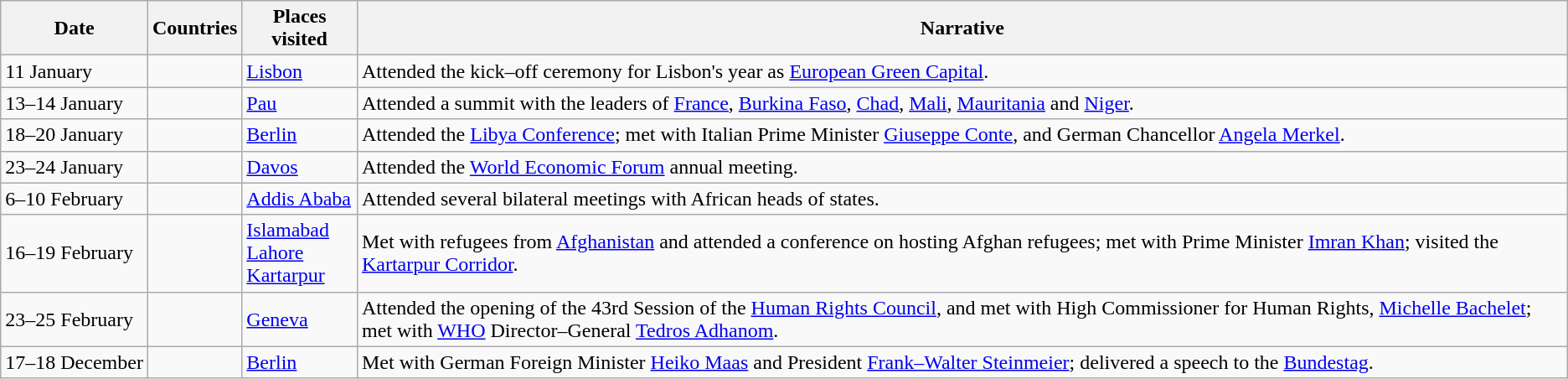<table class="wikitable" border="1">
<tr>
<th>Date</th>
<th>Countries</th>
<th>Places visited</th>
<th>Narrative</th>
</tr>
<tr>
<td nowrap>11 January</td>
<td></td>
<td><a href='#'>Lisbon</a></td>
<td>Attended the kick–off ceremony for Lisbon's year as <a href='#'>European Green Capital</a>.</td>
</tr>
<tr>
<td nowrap>13–14 January</td>
<td></td>
<td><a href='#'>Pau</a></td>
<td>Attended a summit with the leaders of <a href='#'>France</a>, <a href='#'>Burkina Faso</a>, <a href='#'>Chad</a>, <a href='#'>Mali</a>, <a href='#'>Mauritania</a> and <a href='#'>Niger</a>.</td>
</tr>
<tr>
<td nowrap>18–20 January</td>
<td></td>
<td><a href='#'>Berlin</a></td>
<td>Attended the <a href='#'>Libya Conference</a>; met with Italian Prime Minister <a href='#'>Giuseppe Conte</a>, and German Chancellor <a href='#'>Angela Merkel</a>.</td>
</tr>
<tr>
<td nowrap>23–24 January</td>
<td></td>
<td><a href='#'>Davos</a></td>
<td>Attended the <a href='#'>World Economic Forum</a> annual meeting.</td>
</tr>
<tr>
<td nowrap>6–10 February</td>
<td></td>
<td><a href='#'>Addis Ababa</a></td>
<td>Attended several bilateral meetings with African heads of states.</td>
</tr>
<tr>
<td nowrap>16–19 February</td>
<td></td>
<td><a href='#'>Islamabad</a><br><a href='#'>Lahore</a><br><a href='#'>Kartarpur</a></td>
<td>Met with refugees from <a href='#'>Afghanistan</a> and attended a conference on hosting Afghan refugees; met with Prime Minister <a href='#'>Imran Khan</a>; visited the <a href='#'>Kartarpur Corridor</a>.</td>
</tr>
<tr>
<td nowrap>23–25 February</td>
<td></td>
<td><a href='#'>Geneva</a></td>
<td>Attended the opening of the 43rd Session of the <a href='#'>Human Rights Council</a>, and met with High Commissioner for Human Rights, <a href='#'>Michelle Bachelet</a>; met with <a href='#'>WHO</a> Director–General <a href='#'>Tedros Adhanom</a>.</td>
</tr>
<tr>
<td nowrap>17–18 December</td>
<td></td>
<td><a href='#'>Berlin</a></td>
<td>Met with German Foreign Minister <a href='#'>Heiko Maas</a> and President <a href='#'>Frank–Walter Steinmeier</a>; delivered a speech to the <a href='#'>Bundestag</a>.</td>
</tr>
</table>
